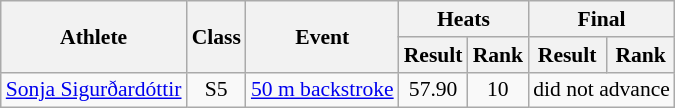<table class=wikitable style="font-size:90%">
<tr>
<th rowspan="2">Athlete</th>
<th rowspan="2">Class</th>
<th rowspan="2">Event</th>
<th colspan="2">Heats</th>
<th colspan="2">Final</th>
</tr>
<tr>
<th>Result</th>
<th>Rank</th>
<th>Result</th>
<th>Rank</th>
</tr>
<tr>
<td><a href='#'>Sonja Sigurðardóttir</a></td>
<td align="center">S5</td>
<td><a href='#'>50 m backstroke</a></td>
<td align="center">57.90</td>
<td align="center">10</td>
<td align="center" colspan="2">did not advance</td>
</tr>
</table>
